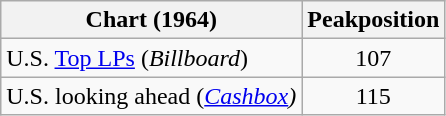<table class="wikitable">
<tr>
<th>Chart (1964)</th>
<th>Peakposition</th>
</tr>
<tr>
<td>U.S. <a href='#'>Top LPs</a> (<em>Billboard</em>)</td>
<td align="center">107</td>
</tr>
<tr>
<td>U.S. looking ahead (<em><a href='#'>Cashbox</a>)</em></td>
<td align="center">115</td>
</tr>
</table>
